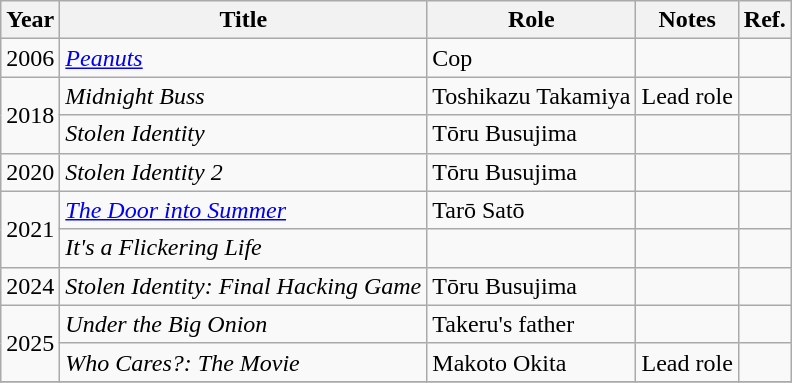<table class="wikitable">
<tr>
<th>Year</th>
<th>Title</th>
<th>Role</th>
<th>Notes</th>
<th>Ref.</th>
</tr>
<tr>
<td>2006</td>
<td><em><a href='#'>Peanuts</a></em></td>
<td>Cop</td>
<td></td>
<td></td>
</tr>
<tr>
<td rowspan="2">2018</td>
<td><em>Midnight Buss</em></td>
<td>Toshikazu Takamiya</td>
<td>Lead role</td>
<td></td>
</tr>
<tr>
<td><em>Stolen Identity</em></td>
<td>Tōru Busujima</td>
<td></td>
<td></td>
</tr>
<tr>
<td>2020</td>
<td><em>Stolen Identity 2</em></td>
<td>Tōru Busujima</td>
<td></td>
<td></td>
</tr>
<tr>
<td rowspan="2">2021</td>
<td><em><a href='#'>The Door into Summer</a></em></td>
<td>Tarō Satō</td>
<td></td>
<td></td>
</tr>
<tr>
<td><em>It's a Flickering Life</em></td>
<td></td>
<td></td>
<td></td>
</tr>
<tr>
<td>2024</td>
<td><em>Stolen Identity: Final Hacking Game</em></td>
<td>Tōru Busujima</td>
<td></td>
<td></td>
</tr>
<tr>
<td rowspan="2">2025</td>
<td><em>Under the Big Onion</em></td>
<td>Takeru's father</td>
<td></td>
<td></td>
</tr>
<tr>
<td><em>Who Cares?: The Movie</em></td>
<td>Makoto Okita</td>
<td>Lead role</td>
<td></td>
</tr>
<tr>
</tr>
</table>
